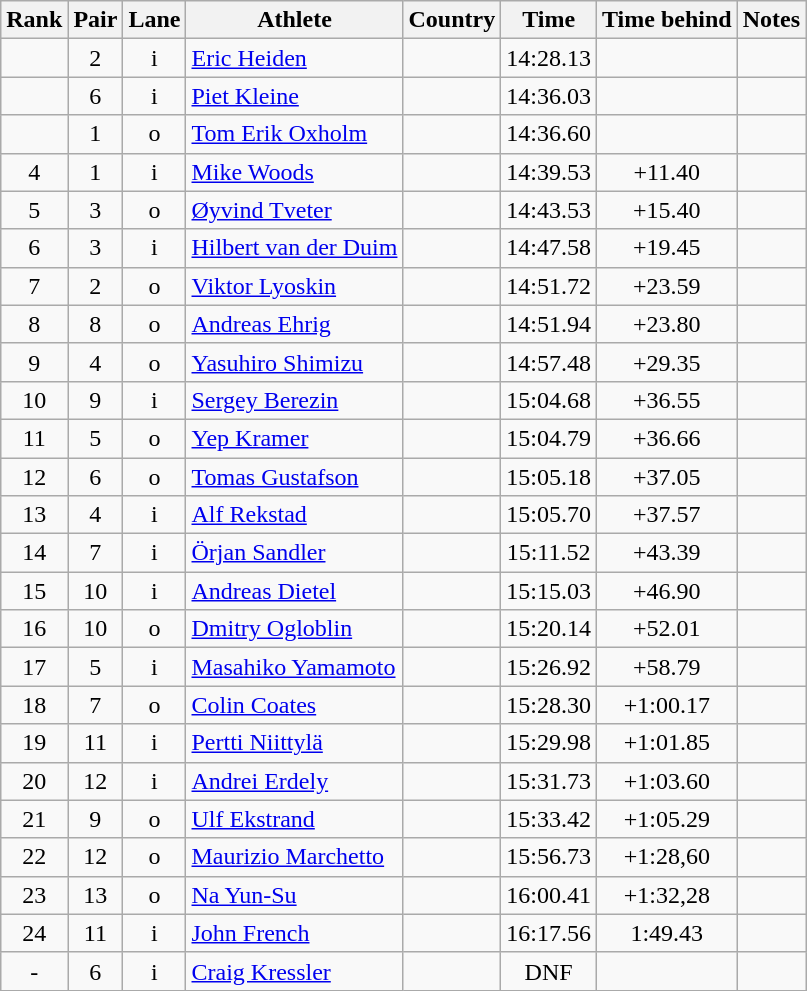<table class="wikitable sortable" style="text-align:center">
<tr>
<th>Rank</th>
<th>Pair</th>
<th>Lane</th>
<th>Athlete</th>
<th>Country</th>
<th>Time</th>
<th>Time behind</th>
<th>Notes</th>
</tr>
<tr>
<td></td>
<td>2</td>
<td>i</td>
<td align=left><a href='#'>Eric Heiden</a></td>
<td align=left></td>
<td>14:28.13</td>
<td></td>
<td></td>
</tr>
<tr>
<td></td>
<td>6</td>
<td>i</td>
<td align=left><a href='#'>Piet Kleine</a></td>
<td align=left></td>
<td>14:36.03</td>
<td></td>
<td></td>
</tr>
<tr>
<td></td>
<td>1</td>
<td>o</td>
<td align=left><a href='#'>Tom Erik Oxholm</a></td>
<td align=left></td>
<td>14:36.60</td>
<td></td>
<td></td>
</tr>
<tr>
<td>4</td>
<td>1</td>
<td>i</td>
<td align=left><a href='#'>Mike Woods</a></td>
<td align=left></td>
<td>14:39.53</td>
<td>+11.40</td>
<td></td>
</tr>
<tr>
<td>5</td>
<td>3</td>
<td>o</td>
<td align=left><a href='#'>Øyvind Tveter</a></td>
<td align=left></td>
<td>14:43.53</td>
<td>+15.40</td>
<td></td>
</tr>
<tr>
<td>6</td>
<td>3</td>
<td>i</td>
<td align=left><a href='#'>Hilbert van der Duim</a></td>
<td align=left></td>
<td>14:47.58</td>
<td>+19.45</td>
<td></td>
</tr>
<tr>
<td>7</td>
<td>2</td>
<td>o</td>
<td align=left><a href='#'>Viktor Lyoskin</a></td>
<td align=left></td>
<td>14:51.72</td>
<td>+23.59</td>
<td></td>
</tr>
<tr>
<td>8</td>
<td>8</td>
<td>o</td>
<td align=left><a href='#'>Andreas Ehrig</a></td>
<td align=left></td>
<td>14:51.94</td>
<td>+23.80</td>
<td></td>
</tr>
<tr>
<td>9</td>
<td>4</td>
<td>o</td>
<td align=left><a href='#'>Yasuhiro Shimizu</a></td>
<td align=left></td>
<td>14:57.48</td>
<td>+29.35</td>
<td></td>
</tr>
<tr>
<td>10</td>
<td>9</td>
<td>i</td>
<td align=left><a href='#'>Sergey Berezin</a></td>
<td align=left></td>
<td>15:04.68</td>
<td>+36.55</td>
<td></td>
</tr>
<tr>
<td>11</td>
<td>5</td>
<td>o</td>
<td align=left><a href='#'>Yep Kramer</a></td>
<td align=left></td>
<td>15:04.79</td>
<td>+36.66</td>
<td></td>
</tr>
<tr>
<td>12</td>
<td>6</td>
<td>o</td>
<td align=left><a href='#'>Tomas Gustafson</a></td>
<td align=left></td>
<td>15:05.18</td>
<td>+37.05</td>
<td></td>
</tr>
<tr>
<td>13</td>
<td>4</td>
<td>i</td>
<td align=left><a href='#'>Alf Rekstad</a></td>
<td align=left></td>
<td>15:05.70</td>
<td>+37.57</td>
<td></td>
</tr>
<tr>
<td>14</td>
<td>7</td>
<td>i</td>
<td align=left><a href='#'>Örjan Sandler</a></td>
<td align=left></td>
<td>15:11.52</td>
<td>+43.39</td>
<td></td>
</tr>
<tr>
<td>15</td>
<td>10</td>
<td>i</td>
<td align=left><a href='#'>Andreas Dietel</a></td>
<td align=left></td>
<td>15:15.03</td>
<td>+46.90</td>
<td></td>
</tr>
<tr>
<td>16</td>
<td>10</td>
<td>o</td>
<td align=left><a href='#'>Dmitry Ogloblin</a></td>
<td align=left></td>
<td>15:20.14</td>
<td>+52.01</td>
<td></td>
</tr>
<tr>
<td>17</td>
<td>5</td>
<td>i</td>
<td align=left><a href='#'>Masahiko Yamamoto</a></td>
<td align=left></td>
<td>15:26.92</td>
<td>+58.79</td>
<td></td>
</tr>
<tr>
<td>18</td>
<td>7</td>
<td>o</td>
<td align=left><a href='#'>Colin Coates</a></td>
<td align=left></td>
<td>15:28.30</td>
<td>+1:00.17</td>
<td></td>
</tr>
<tr>
<td>19</td>
<td>11</td>
<td>i</td>
<td align=left><a href='#'>Pertti Niittylä</a></td>
<td align=left></td>
<td>15:29.98</td>
<td>+1:01.85</td>
<td></td>
</tr>
<tr>
<td>20</td>
<td>12</td>
<td>i</td>
<td align=left><a href='#'>Andrei Erdely</a></td>
<td align=left></td>
<td>15:31.73</td>
<td>+1:03.60</td>
<td></td>
</tr>
<tr>
<td>21</td>
<td>9</td>
<td>o</td>
<td align=left><a href='#'>Ulf Ekstrand</a></td>
<td align=left></td>
<td>15:33.42</td>
<td>+1:05.29</td>
<td></td>
</tr>
<tr>
<td>22</td>
<td>12</td>
<td>o</td>
<td align=left><a href='#'>Maurizio Marchetto</a></td>
<td align=left></td>
<td>15:56.73</td>
<td>+1:28,60</td>
<td></td>
</tr>
<tr>
<td>23</td>
<td>13</td>
<td>o</td>
<td align=left><a href='#'>Na Yun-Su</a></td>
<td align=left></td>
<td>16:00.41</td>
<td>+1:32,28</td>
<td></td>
</tr>
<tr>
<td>24</td>
<td>11</td>
<td>i</td>
<td align=left><a href='#'>John French</a></td>
<td align=left></td>
<td>16:17.56</td>
<td>1:49.43</td>
<td></td>
</tr>
<tr>
<td>-</td>
<td>6</td>
<td>i</td>
<td align=left><a href='#'>Craig Kressler</a></td>
<td align=left></td>
<td>DNF</td>
<td></td>
<td></td>
</tr>
</table>
